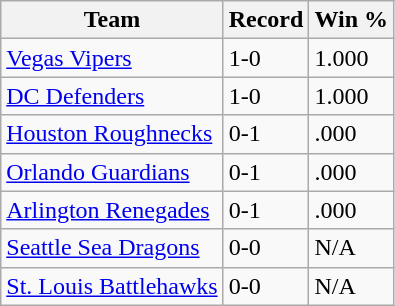<table class="wikitable">
<tr>
<th>Team</th>
<th>Record</th>
<th>Win %</th>
</tr>
<tr>
<td><a href='#'>Vegas Vipers</a></td>
<td>1-0</td>
<td>1.000</td>
</tr>
<tr>
<td><a href='#'>DC Defenders</a></td>
<td>1-0</td>
<td>1.000</td>
</tr>
<tr>
<td><a href='#'>Houston Roughnecks</a></td>
<td>0-1</td>
<td>.000</td>
</tr>
<tr>
<td><a href='#'>Orlando Guardians</a></td>
<td>0-1</td>
<td>.000</td>
</tr>
<tr>
<td><a href='#'>Arlington Renegades</a></td>
<td>0-1</td>
<td>.000</td>
</tr>
<tr>
<td><a href='#'>Seattle Sea Dragons</a></td>
<td>0-0</td>
<td>N/A</td>
</tr>
<tr>
<td><a href='#'>St. Louis Battlehawks</a></td>
<td>0-0</td>
<td>N/A</td>
</tr>
</table>
